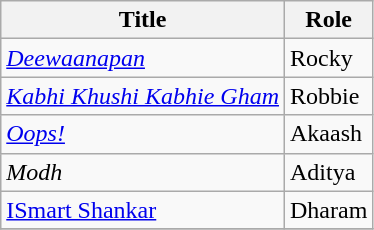<table class="wikitable sortable plainrowheaders">
<tr>
<th>Title</th>
<th>Role</th>
</tr>
<tr>
<td><em><a href='#'>Deewaanapan</a></em></td>
<td>Rocky</td>
</tr>
<tr>
<td><em><a href='#'>Kabhi Khushi Kabhie Gham</a></em></td>
<td>Robbie</td>
</tr>
<tr>
<td><em><a href='#'>Oops!</a></em></td>
<td>Akaash</td>
</tr>
<tr>
<td><em>Modh</em></td>
<td>Aditya</td>
</tr>
<tr>
<td><a href='#'>ISmart Shankar</a></td>
<td>Dharam</td>
</tr>
<tr>
</tr>
</table>
